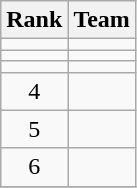<table class="wikitable" border="1">
<tr>
<th>Rank</th>
<th>Team</th>
</tr>
<tr>
<td align=center></td>
<td></td>
</tr>
<tr>
<td align=center></td>
<td></td>
</tr>
<tr>
<td align=center></td>
<td></td>
</tr>
<tr>
<td align=center>4</td>
<td></td>
</tr>
<tr>
<td align=center>5</td>
<td></td>
</tr>
<tr>
<td align=center>6</td>
<td></td>
</tr>
<tr>
</tr>
</table>
